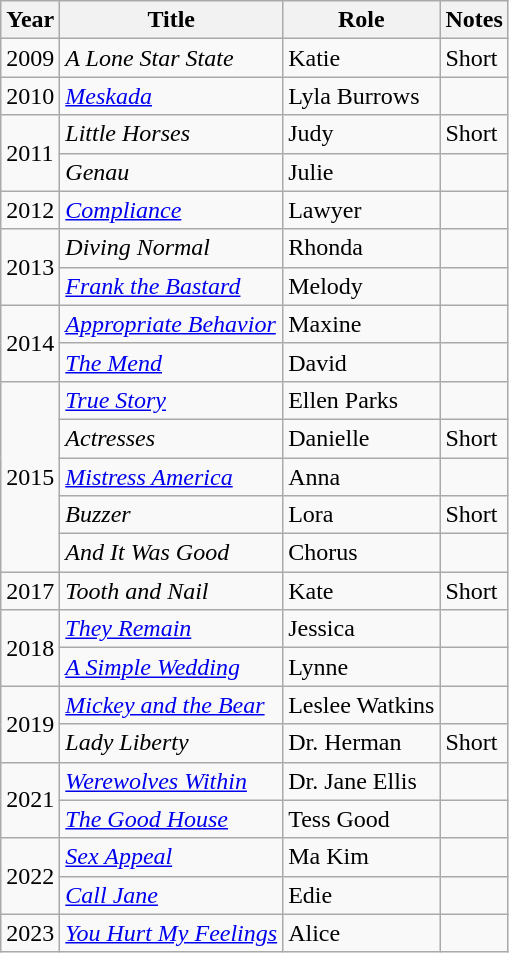<table class="wikitable sortable">
<tr>
<th>Year</th>
<th>Title</th>
<th>Role</th>
<th>Notes</th>
</tr>
<tr>
<td>2009</td>
<td><em>A Lone Star State</em></td>
<td>Katie</td>
<td>Short</td>
</tr>
<tr>
<td>2010</td>
<td><em><a href='#'>Meskada</a></em></td>
<td>Lyla Burrows</td>
<td></td>
</tr>
<tr>
<td rowspan=2>2011</td>
<td><em>Little Horses</em></td>
<td>Judy</td>
<td>Short</td>
</tr>
<tr>
<td><em>Genau</em></td>
<td>Julie</td>
<td></td>
</tr>
<tr>
<td>2012</td>
<td><em><a href='#'>Compliance</a></em></td>
<td>Lawyer</td>
<td></td>
</tr>
<tr>
<td rowspan=2>2013</td>
<td><em>Diving Normal</em></td>
<td>Rhonda</td>
<td></td>
</tr>
<tr>
<td><em><a href='#'>Frank the Bastard</a></em></td>
<td>Melody</td>
<td></td>
</tr>
<tr>
<td rowspan=2>2014</td>
<td><em><a href='#'>Appropriate Behavior</a></em></td>
<td>Maxine</td>
<td></td>
</tr>
<tr>
<td><em><a href='#'>The Mend</a></em></td>
<td>David</td>
<td></td>
</tr>
<tr>
<td rowspan=5>2015</td>
<td><em><a href='#'>True Story</a></em></td>
<td>Ellen Parks</td>
<td></td>
</tr>
<tr>
<td><em>Actresses</em></td>
<td>Danielle</td>
<td>Short</td>
</tr>
<tr>
<td><em><a href='#'>Mistress America</a></em></td>
<td>Anna</td>
<td></td>
</tr>
<tr>
<td><em>Buzzer</em></td>
<td>Lora</td>
<td>Short</td>
</tr>
<tr>
<td><em>And It Was Good</em></td>
<td>Chorus</td>
<td></td>
</tr>
<tr>
<td>2017</td>
<td><em>Tooth and Nail</em></td>
<td>Kate</td>
<td>Short</td>
</tr>
<tr>
<td rowspan=2>2018</td>
<td><em><a href='#'>They Remain</a></em></td>
<td>Jessica</td>
<td></td>
</tr>
<tr>
<td><em><a href='#'>A Simple Wedding</a></em></td>
<td>Lynne</td>
<td></td>
</tr>
<tr>
<td rowspan=2>2019</td>
<td><em><a href='#'>Mickey and the Bear</a></em></td>
<td>Leslee Watkins</td>
<td></td>
</tr>
<tr>
<td><em>Lady Liberty</em></td>
<td>Dr. Herman</td>
<td>Short</td>
</tr>
<tr>
<td rowspan=2>2021</td>
<td><em><a href='#'>Werewolves Within</a></em></td>
<td>Dr. Jane Ellis</td>
<td></td>
</tr>
<tr>
<td><em><a href='#'>The Good House</a></em></td>
<td>Tess Good</td>
<td></td>
</tr>
<tr>
<td rowspan=2>2022</td>
<td><em><a href='#'>Sex Appeal</a></em></td>
<td>Ma Kim</td>
<td></td>
</tr>
<tr>
<td><em><a href='#'>Call Jane</a></em></td>
<td>Edie</td>
<td></td>
</tr>
<tr>
<td>2023</td>
<td><em><a href='#'>You Hurt My Feelings</a></em></td>
<td>Alice</td>
<td></td>
</tr>
</table>
